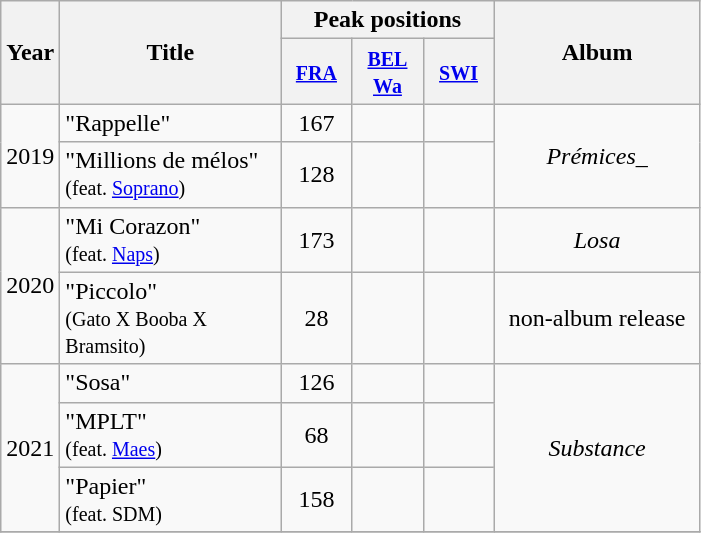<table class="wikitable">
<tr>
<th rowspan="2" style="text-align:center; width:10px;">Year</th>
<th rowspan="2" style="text-align:center; width:140px;">Title</th>
<th style="text-align:center;" colspan="3">Peak positions</th>
<th rowspan="2" style="text-align:center; width:130px;">Album</th>
</tr>
<tr>
<th width="40"><small><a href='#'>FRA</a></small><br></th>
<th width="40"><small><a href='#'>BEL <br>Wa</a></small><br></th>
<th width="40"><small><a href='#'>SWI</a></small><br></th>
</tr>
<tr>
<td style="text-align:center;" rowspan=2>2019</td>
<td>"Rappelle"</td>
<td style="text-align:center;">167</td>
<td style="text-align:center;"></td>
<td style="text-align:center;"></td>
<td style="text-align:center;" rowspan=2><em>Prémices_</em></td>
</tr>
<tr>
<td>"Millions de mélos"<br><small>(feat. <a href='#'>Soprano</a>)</small></td>
<td style="text-align:center;">128</td>
<td style="text-align:center;"></td>
<td style="text-align:center;"></td>
</tr>
<tr>
<td style="text-align:center;" rowspan=2>2020</td>
<td>"Mi Corazon"<br><small>(feat. <a href='#'>Naps</a>)</small></td>
<td style="text-align:center;">173</td>
<td style="text-align:center;"></td>
<td style="text-align:center;"></td>
<td style="text-align:center;"><em>Losa</em></td>
</tr>
<tr>
<td>"Piccolo"<br><small>(Gato X Booba X Bramsito)</small></td>
<td style="text-align:center;">28</td>
<td style="text-align:center;"></td>
<td style="text-align:center;"></td>
<td style="text-align:center;">non-album release</td>
</tr>
<tr>
<td style="text-align:center;" rowspan=3>2021</td>
<td>"Sosa"</td>
<td style="text-align:center;">126</td>
<td style="text-align:center;"></td>
<td style="text-align:center;"></td>
<td style="text-align:center;" rowspan=3><em>Substance</em></td>
</tr>
<tr>
<td>"MPLT"<br><small>(feat. <a href='#'>Maes</a>)</small></td>
<td style="text-align:center;">68</td>
<td style="text-align:center;"></td>
<td style="text-align:center;"></td>
</tr>
<tr>
<td>"Papier"<br><small>(feat. SDM)</small></td>
<td style="text-align:center;">158</td>
<td style="text-align:center;"></td>
<td style="text-align:center;"></td>
</tr>
<tr>
</tr>
</table>
